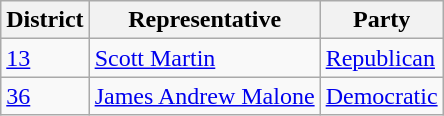<table class="wikitable">
<tr>
<th>District</th>
<th>Representative</th>
<th>Party</th>
</tr>
<tr>
<td><a href='#'>13</a></td>
<td><a href='#'>Scott Martin</a></td>
<td><a href='#'>Republican</a></td>
</tr>
<tr>
<td><a href='#'>36</a></td>
<td><a href='#'>James Andrew Malone</a></td>
<td><a href='#'>Democratic</a></td>
</tr>
</table>
